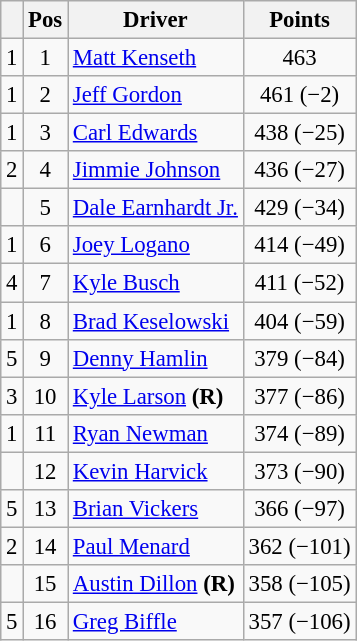<table class="wikitable" style="font-size: 95%;">
<tr>
<th></th>
<th>Pos</th>
<th>Driver</th>
<th>Points</th>
</tr>
<tr>
<td align="left"> 1</td>
<td style="text-align:center;">1</td>
<td><a href='#'>Matt Kenseth</a></td>
<td style="text-align:center;">463</td>
</tr>
<tr>
<td align="left"> 1</td>
<td style="text-align:center;">2</td>
<td><a href='#'>Jeff Gordon</a></td>
<td style="text-align:center;">461 (−2)</td>
</tr>
<tr>
<td align="left"> 1</td>
<td style="text-align:center;">3</td>
<td><a href='#'>Carl Edwards</a></td>
<td style="text-align:center;">438 (−25)</td>
</tr>
<tr>
<td align="left"> 2</td>
<td style="text-align:center;">4</td>
<td><a href='#'>Jimmie Johnson</a></td>
<td style="text-align:center;">436 (−27)</td>
</tr>
<tr>
<td align="left"></td>
<td style="text-align:center;">5</td>
<td><a href='#'>Dale Earnhardt Jr.</a></td>
<td style="text-align:center;">429 (−34)</td>
</tr>
<tr>
<td align="left"> 1</td>
<td style="text-align:center;">6</td>
<td><a href='#'>Joey Logano</a></td>
<td style="text-align:center;">414 (−49)</td>
</tr>
<tr>
<td align="left"> 4</td>
<td style="text-align:center;">7</td>
<td><a href='#'>Kyle Busch</a></td>
<td style="text-align:center;">411 (−52)</td>
</tr>
<tr>
<td align="left"> 1</td>
<td style="text-align:center;">8</td>
<td><a href='#'>Brad Keselowski</a></td>
<td style="text-align:center;">404 (−59)</td>
</tr>
<tr>
<td align="left"> 5</td>
<td style="text-align:center;">9</td>
<td><a href='#'>Denny Hamlin</a></td>
<td style="text-align:center;">379 (−84)</td>
</tr>
<tr>
<td align="left"> 3</td>
<td style="text-align:center;">10</td>
<td><a href='#'>Kyle Larson</a> <strong>(R)</strong></td>
<td style="text-align:center;">377 (−86)</td>
</tr>
<tr>
<td align="left"> 1</td>
<td style="text-align:center;">11</td>
<td><a href='#'>Ryan Newman</a></td>
<td style="text-align:center;">374 (−89)</td>
</tr>
<tr>
<td align="left"></td>
<td style="text-align:center;">12</td>
<td><a href='#'>Kevin Harvick</a></td>
<td style="text-align:center;">373 (−90)</td>
</tr>
<tr>
<td align="left"> 5</td>
<td style="text-align:center;">13</td>
<td><a href='#'>Brian Vickers</a></td>
<td style="text-align:center;">366 (−97)</td>
</tr>
<tr>
<td align="left"> 2</td>
<td style="text-align:center;">14</td>
<td><a href='#'>Paul Menard</a></td>
<td style="text-align:center;">362 (−101)</td>
</tr>
<tr>
<td align="left"></td>
<td style="text-align:center;">15</td>
<td><a href='#'>Austin Dillon</a> <strong>(R)</strong></td>
<td style="text-align:center;">358 (−105)</td>
</tr>
<tr>
<td align="left"> 5</td>
<td style="text-align:center;">16</td>
<td><a href='#'>Greg Biffle</a></td>
<td style="text-align:center;">357 (−106)</td>
</tr>
</table>
